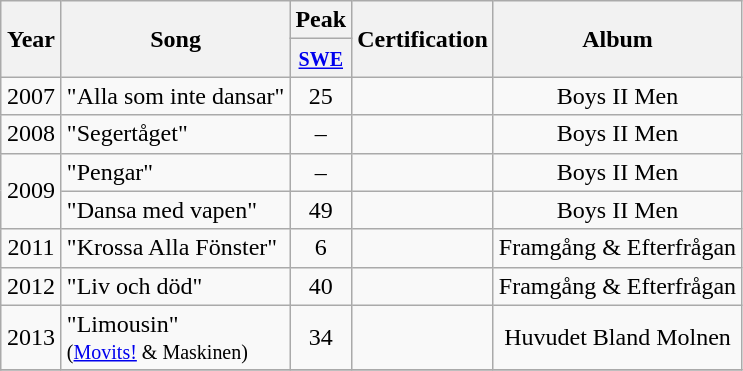<table class="wikitable">
<tr>
<th width="33" rowspan="2" style="text-align:center;">Year</th>
<th rowspan="2">Song</th>
<th colspan="1">Peak</th>
<th rowspan="2">Certification</th>
<th rowspan="2">Album</th>
</tr>
<tr>
<th align="center"><a href='#'><small>SWE</small></a><br></th>
</tr>
<tr>
<td align="center">2007</td>
<td>"Alla som inte dansar"</td>
<td align="center">25</td>
<td align="center"></td>
<td align="center">Boys II Men</td>
</tr>
<tr>
<td align="center">2008</td>
<td>"Segertåget"</td>
<td align="center">–</td>
<td align="center"></td>
<td align="center">Boys II Men</td>
</tr>
<tr>
<td align="center" rowspan="2">2009</td>
<td>"Pengar"</td>
<td align="center">–</td>
<td align="center"></td>
<td align="center">Boys II Men</td>
</tr>
<tr>
<td>"Dansa med vapen"</td>
<td align="center">49</td>
<td align="center"></td>
<td align="center">Boys II Men</td>
</tr>
<tr>
<td align="center">2011</td>
<td>"Krossa Alla Fönster"</td>
<td align="center">6</td>
<td align="center"></td>
<td align="center">Framgång & Efterfrågan</td>
</tr>
<tr>
<td align="center">2012</td>
<td>"Liv och död"</td>
<td align="center">40</td>
<td align="center"></td>
<td align="center">Framgång & Efterfrågan</td>
</tr>
<tr>
<td align="center">2013</td>
<td>"Limousin" <br><small>(<a href='#'>Movits!</a> & Maskinen)</small></td>
<td align="center">34</td>
<td align="center"></td>
<td align="center">Huvudet Bland Molnen</td>
</tr>
<tr>
</tr>
</table>
